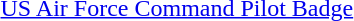<table>
<tr>
<td></td>
<td><a href='#'>US Air Force Command Pilot Badge</a></td>
</tr>
<tr>
</tr>
</table>
